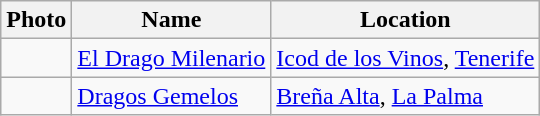<table class="wikitable">
<tr>
<th>Photo</th>
<th>Name</th>
<th>Location</th>
</tr>
<tr>
<td></td>
<td><a href='#'>El Drago Milenario</a></td>
<td><a href='#'>Icod de los Vinos</a>, <a href='#'>Tenerife</a></td>
</tr>
<tr>
<td></td>
<td><a href='#'>Dragos Gemelos</a></td>
<td><a href='#'>Breña Alta</a>, <a href='#'>La Palma</a></td>
</tr>
</table>
